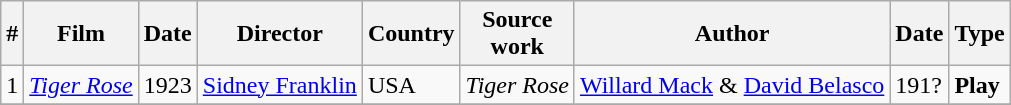<table class="wikitable">
<tr>
<th>#</th>
<th>Film</th>
<th>Date</th>
<th>Director</th>
<th>Country</th>
<th>Source<br>work</th>
<th>Author</th>
<th>Date</th>
<th>Type</th>
</tr>
<tr>
<td>1</td>
<td><em><a href='#'>Tiger Rose</a></em></td>
<td>1923</td>
<td><a href='#'>Sidney Franklin</a></td>
<td>USA</td>
<td><em>Tiger Rose</em></td>
<td><a href='#'>Willard Mack</a> & <a href='#'>David Belasco</a></td>
<td>191?</td>
<td><strong>Play</strong></td>
</tr>
<tr>
</tr>
</table>
